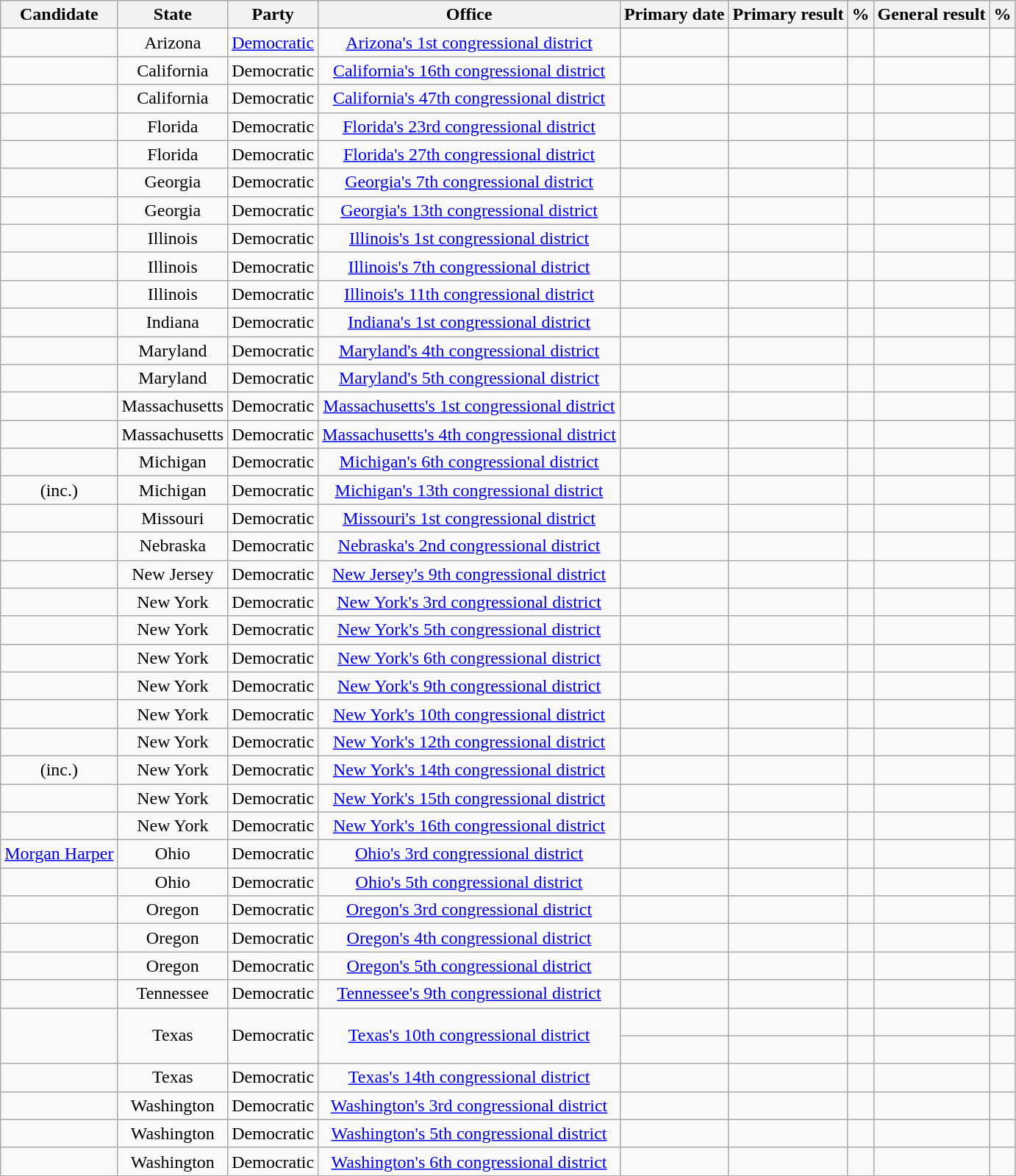<table class="wikitable sortable">
<tr>
<th bgcolor=teal><span>Candidate</span></th>
<th bgcolor=teal><span>State</span></th>
<th bgcolor=teal><span>Party</span></th>
<th bgcolor=teal><span>Office</span></th>
<th bgcolor=teal><span>Primary date</span></th>
<th bgcolor=teal data-sort-type="date"><span>Primary result</span></th>
<th bgcolor=teal><span><abbr>%</abbr></span></th>
<th bgcolor=teal><span>General result</span></th>
<th bgcolor=teal><span><abbr>%</abbr></span></th>
</tr>
<tr style="text-align:center;">
<td></td>
<td> Arizona</td>
<td><a href='#'>Democratic</a></td>
<td><a href='#'>Arizona's 1st congressional district</a></td>
<td><a href='#'></a></td>
<td></td>
<td></td>
<td></td>
<td></td>
</tr>
<tr style=text-align:center;>
<td></td>
<td> California</td>
<td>Democratic</td>
<td><a href='#'>California's 16th congressional district</a></td>
<td><a href='#'></a></td>
<td></td>
<td></td>
<td></td>
<td></td>
</tr>
<tr style=text-align:center;>
<td></td>
<td> California</td>
<td>Democratic</td>
<td><a href='#'>California's 47th congressional district</a></td>
<td><a href='#'></a></td>
<td></td>
<td></td>
<td></td>
<td></td>
</tr>
<tr style=text-align:center;>
<td></td>
<td> Florida</td>
<td>Democratic</td>
<td><a href='#'>Florida's 23rd congressional district</a></td>
<td><a href='#'></a></td>
<td></td>
<td></td>
<td></td>
<td></td>
</tr>
<tr style=text-align:center;>
<td></td>
<td> Florida</td>
<td>Democratic</td>
<td><a href='#'>Florida's 27th congressional district</a></td>
<td><a href='#'></a></td>
<td></td>
<td></td>
<td></td>
<td></td>
</tr>
<tr style=text-align:center;>
<td></td>
<td> Georgia</td>
<td>Democratic</td>
<td><a href='#'>Georgia's 7th congressional district</a></td>
<td><a href='#'></a></td>
<td></td>
<td></td>
<td></td>
<td></td>
</tr>
<tr style=text-align:center;>
<td></td>
<td> Georgia</td>
<td>Democratic</td>
<td><a href='#'>Georgia's 13th congressional district</a></td>
<td><a href='#'></a></td>
<td></td>
<td></td>
<td></td>
<td></td>
</tr>
<tr style=text-align:center;>
<td></td>
<td> Illinois</td>
<td>Democratic</td>
<td><a href='#'>Illinois's 1st congressional district</a></td>
<td><a href='#'></a></td>
<td></td>
<td></td>
<td></td>
<td></td>
</tr>
<tr style=text-align:center;>
<td></td>
<td> Illinois</td>
<td>Democratic</td>
<td><a href='#'>Illinois's 7th congressional district</a></td>
<td><a href='#'></a></td>
<td></td>
<td></td>
<td></td>
<td></td>
</tr>
<tr style=text-align:center;>
<td></td>
<td> Illinois</td>
<td>Democratic</td>
<td><a href='#'>Illinois's 11th congressional district</a></td>
<td><a href='#'></a></td>
<td></td>
<td></td>
<td></td>
<td></td>
</tr>
<tr style=text-align:center;>
<td></td>
<td> Indiana</td>
<td>Democratic</td>
<td><a href='#'>Indiana's 1st congressional district</a></td>
<td><a href='#'></a></td>
<td></td>
<td></td>
<td></td>
<td></td>
</tr>
<tr style=text-align:center;>
<td></td>
<td> Maryland</td>
<td>Democratic</td>
<td><a href='#'>Maryland's 4th congressional district</a></td>
<td><a href='#'></a></td>
<td></td>
<td></td>
<td></td>
<td></td>
</tr>
<tr style=text-align:center;>
<td></td>
<td> Maryland</td>
<td>Democratic</td>
<td><a href='#'>Maryland's 5th congressional district</a></td>
<td><a href='#'></a></td>
<td></td>
<td></td>
<td></td>
<td></td>
</tr>
<tr style=text-align:center;>
<td></td>
<td> Massachusetts</td>
<td>Democratic</td>
<td><a href='#'>Massachusetts's 1st congressional district</a></td>
<td><a href='#'></a></td>
<td></td>
<td></td>
<td></td>
<td></td>
</tr>
<tr style=text-align:center;>
<td></td>
<td> Massachusetts</td>
<td>Democratic</td>
<td><a href='#'>Massachusetts's 4th congressional district</a></td>
<td><a href='#'></a></td>
<td></td>
<td></td>
<td></td>
<td></td>
</tr>
<tr style=text-align:center;>
<td></td>
<td> Michigan</td>
<td>Democratic</td>
<td><a href='#'>Michigan's 6th congressional district</a></td>
<td><a href='#'></a></td>
<td></td>
<td></td>
<td></td>
<td></td>
</tr>
<tr style=text-align:center;>
<td> (inc.)</td>
<td> Michigan</td>
<td>Democratic</td>
<td><a href='#'>Michigan's 13th congressional district</a></td>
<td><a href='#'></a></td>
<td></td>
<td></td>
<td></td>
<td></td>
</tr>
<tr style=text-align:center;>
<td></td>
<td> Missouri</td>
<td>Democratic</td>
<td><a href='#'>Missouri's 1st congressional district</a></td>
<td><a href='#'></a></td>
<td></td>
<td></td>
<td></td>
<td></td>
</tr>
<tr style=text-align:center;>
<td></td>
<td> Nebraska</td>
<td>Democratic</td>
<td><a href='#'>Nebraska's 2nd congressional district</a></td>
<td><a href='#'></a></td>
<td></td>
<td></td>
<td></td>
<td></td>
</tr>
<tr style=text-align:center;>
<td></td>
<td> New Jersey</td>
<td>Democratic</td>
<td><a href='#'>New Jersey's 9th congressional district</a></td>
<td><a href='#'></a></td>
<td></td>
<td></td>
<td></td>
<td></td>
</tr>
<tr style=text-align:center;>
<td></td>
<td> New York</td>
<td>Democratic</td>
<td><a href='#'>New York's 3rd congressional district</a></td>
<td><a href='#'></a></td>
<td></td>
<td></td>
<td></td>
<td></td>
</tr>
<tr style=text-align:center;>
<td></td>
<td> New York</td>
<td>Democratic</td>
<td><a href='#'>New York's 5th congressional district</a></td>
<td><a href='#'></a></td>
<td></td>
<td></td>
<td></td>
<td></td>
</tr>
<tr style=text-align:center;>
<td></td>
<td> New York</td>
<td>Democratic</td>
<td><a href='#'>New York's 6th congressional district</a></td>
<td><a href='#'></a></td>
<td></td>
<td></td>
<td></td>
<td></td>
</tr>
<tr style=text-align:center;>
<td></td>
<td> New York</td>
<td>Democratic</td>
<td><a href='#'>New York's 9th congressional district</a></td>
<td><a href='#'></a></td>
<td></td>
<td></td>
<td></td>
<td></td>
</tr>
<tr style=text-align:center;>
<td></td>
<td> New York</td>
<td>Democratic</td>
<td><a href='#'>New York's 10th congressional district</a></td>
<td><a href='#'></a></td>
<td></td>
<td></td>
<td></td>
<td></td>
</tr>
<tr style=text-align:center;>
<td></td>
<td> New York</td>
<td>Democratic</td>
<td><a href='#'>New York's 12th congressional district</a></td>
<td><a href='#'></a></td>
<td></td>
<td></td>
<td></td>
<td></td>
</tr>
<tr style=text-align:center;>
<td> (inc.)</td>
<td> New York</td>
<td>Democratic</td>
<td><a href='#'>New York's 14th congressional district</a></td>
<td><a href='#'></a></td>
<td></td>
<td></td>
<td></td>
<td></td>
</tr>
<tr style=text-align:center;>
<td></td>
<td> New York</td>
<td>Democratic</td>
<td><a href='#'>New York's 15th congressional district</a></td>
<td><a href='#'></a></td>
<td></td>
<td></td>
<td></td>
<td></td>
</tr>
<tr style=text-align:center;>
<td></td>
<td> New York</td>
<td>Democratic</td>
<td><a href='#'>New York's 16th congressional district</a></td>
<td><a href='#'></a></td>
<td></td>
<td></td>
<td></td>
<td></td>
</tr>
<tr style=text-align:center;>
<td><a href='#'>Morgan Harper</a></td>
<td> Ohio</td>
<td>Democratic</td>
<td><a href='#'>Ohio's 3rd congressional district</a></td>
<td><a href='#'></a></td>
<td></td>
<td></td>
<td></td>
<td></td>
</tr>
<tr style=text-align:center;>
<td></td>
<td> Ohio</td>
<td>Democratic</td>
<td><a href='#'>Ohio's 5th congressional district</a></td>
<td><a href='#'></a></td>
<td></td>
<td></td>
<td></td>
<td></td>
</tr>
<tr style=text-align:center;>
<td></td>
<td> Oregon</td>
<td>Democratic</td>
<td><a href='#'>Oregon's 3rd congressional district</a></td>
<td><a href='#'></a></td>
<td></td>
<td></td>
<td></td>
<td></td>
</tr>
<tr style=text-align:center;>
<td></td>
<td> Oregon</td>
<td>Democratic</td>
<td><a href='#'>Oregon's 4th congressional district</a></td>
<td><a href='#'></a></td>
<td></td>
<td></td>
<td></td>
<td></td>
</tr>
<tr style=text-align:center;>
<td></td>
<td> Oregon</td>
<td>Democratic</td>
<td><a href='#'>Oregon's 5th congressional district</a></td>
<td><a href='#'></a></td>
<td></td>
<td></td>
<td></td>
<td></td>
</tr>
<tr style=text-align:center;>
<td></td>
<td> Tennessee</td>
<td>Democratic</td>
<td><a href='#'>Tennessee's 9th congressional district</a></td>
<td><a href='#'></a></td>
<td></td>
<td></td>
<td></td>
<td></td>
</tr>
<tr style=text-align:center;>
<td rowspan=2></td>
<td rowspan=2> Texas</td>
<td rowspan=2>Democratic</td>
<td rowspan=2><a href='#'>Texas's 10th congressional district</a></td>
<td><a href='#'></a><br></td>
<td></td>
<td></td>
<td></td>
<td></td>
</tr>
<tr style="text-align:center;">
<td><a href='#'></a><br></td>
<td></td>
<td></td>
<td></td>
<td></td>
</tr>
<tr style=text-align:center;>
<td></td>
<td> Texas</td>
<td>Democratic</td>
<td><a href='#'>Texas's 14th congressional district</a></td>
<td><a href='#'></a></td>
<td></td>
<td></td>
<td></td>
<td></td>
</tr>
<tr style=text-align:center;>
<td></td>
<td> Washington</td>
<td>Democratic</td>
<td><a href='#'>Washington's 3rd congressional district</a></td>
<td><a href='#'></a></td>
<td></td>
<td></td>
<td></td>
<td></td>
</tr>
<tr style=text-align:center;>
<td></td>
<td> Washington</td>
<td>Democratic</td>
<td><a href='#'>Washington's 5th congressional district</a></td>
<td><a href='#'></a></td>
<td></td>
<td></td>
<td></td>
<td></td>
</tr>
<tr style=text-align:center;>
<td></td>
<td> Washington</td>
<td>Democratic</td>
<td><a href='#'>Washington's 6th congressional district</a></td>
<td><a href='#'></a></td>
<td></td>
<td></td>
<td></td>
<td></td>
</tr>
</table>
